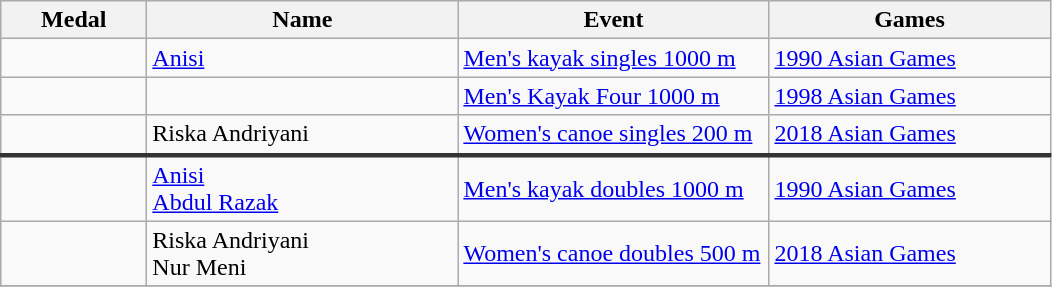<table class="wikitable sortable" style="font-size:100%">
<tr>
<th width="90">Medal</th>
<th width="200">Name</th>
<th width="200">Event</th>
<th width="180">Games</th>
</tr>
<tr>
<td></td>
<td><a href='#'>Anisi</a></td>
<td><a href='#'>Men's kayak singles 1000 m</a></td>
<td><a href='#'>1990 Asian Games</a></td>
</tr>
<tr>
<td></td>
<td><br></td>
<td><a href='#'>Men's Kayak Four 1000 m</a></td>
<td><a href='#'>1998 Asian Games</a></td>
</tr>
<tr>
<td></td>
<td>Riska Andriyani</td>
<td><a href='#'>Women's canoe singles 200 m</a></td>
<td><a href='#'>2018 Asian Games</a></td>
</tr>
<tr style="border-top: 3px solid #333333;">
<td></td>
<td><a href='#'>Anisi</a> <br> <a href='#'>Abdul Razak</a></td>
<td><a href='#'>Men's kayak doubles 1000 m</a></td>
<td><a href='#'>1990 Asian Games</a></td>
</tr>
<tr>
<td></td>
<td>Riska Andriyani <br> Nur Meni</td>
<td><a href='#'>Women's canoe doubles 500 m</a></td>
<td><a href='#'>2018 Asian Games</a></td>
</tr>
<tr>
</tr>
</table>
